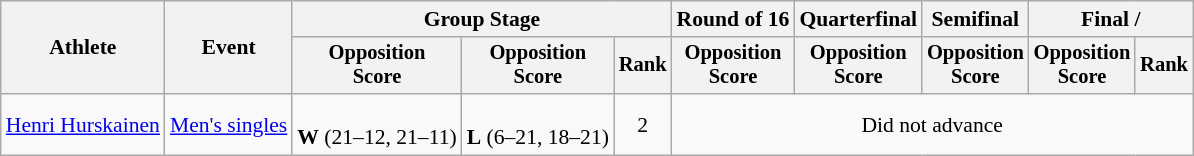<table class="wikitable" style="font-size:90%">
<tr>
<th rowspan=2>Athlete</th>
<th rowspan=2>Event</th>
<th colspan=3>Group Stage</th>
<th>Round of 16</th>
<th>Quarterfinal</th>
<th>Semifinal</th>
<th colspan=2>Final / </th>
</tr>
<tr style="font-size:95%">
<th>Opposition<br>Score</th>
<th>Opposition<br>Score</th>
<th>Rank</th>
<th>Opposition<br>Score</th>
<th>Opposition<br>Score</th>
<th>Opposition<br>Score</th>
<th>Opposition<br>Score</th>
<th>Rank</th>
</tr>
<tr align=center>
<td align=left><a href='#'>Henri Hurskainen</a></td>
<td align=left><a href='#'>Men's singles</a></td>
<td><br><strong>W</strong> (21–12, 21–11)</td>
<td><br><strong>L</strong> (6–21, 18–21)</td>
<td>2</td>
<td colspan=5>Did not advance</td>
</tr>
</table>
